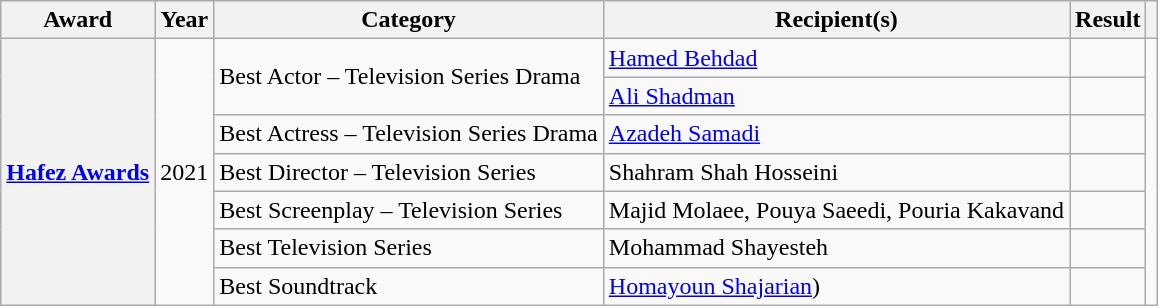<table class="wikitable sortable plainrowheaders">
<tr>
<th scope="col">Award</th>
<th scope="col">Year</th>
<th scope="col">Category</th>
<th scope="col">Recipient(s)</th>
<th scope="col">Result</th>
<th scope="col" class="unsortable"></th>
</tr>
<tr>
<th scope="row" rowspan="7"><a href='#'>Hafez Awards</a></th>
<td rowspan="7">2021</td>
<td rowspan="2">Best Actor – Television Series Drama</td>
<td><a href='#'>Hamed Behdad</a></td>
<td></td>
<td rowspan="7"></td>
</tr>
<tr>
<td><a href='#'>Ali Shadman</a></td>
<td></td>
</tr>
<tr>
<td>Best Actress – Television Series Drama</td>
<td><a href='#'>Azadeh Samadi</a></td>
<td></td>
</tr>
<tr>
<td>Best Director – Television Series</td>
<td>Shahram Shah Hosseini</td>
<td></td>
</tr>
<tr>
<td>Best Screenplay – Television Series</td>
<td>Majid Molaee, Pouya Saeedi, Pouria Kakavand</td>
<td></td>
</tr>
<tr>
<td>Best Television Series</td>
<td>Mohammad Shayesteh</td>
<td></td>
</tr>
<tr>
<td>Best Soundtrack</td>
<td><a href='#'>Homayoun Shajarian</a>)</td>
<td></td>
</tr>
</table>
